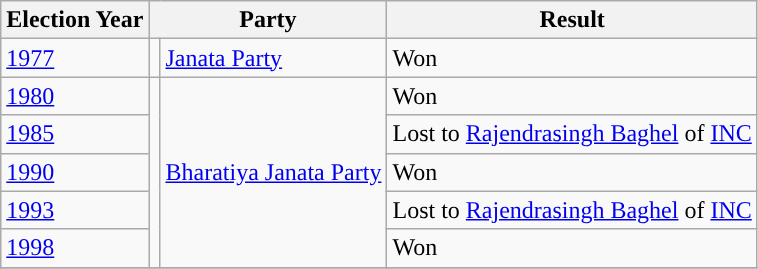<table class="wikitable sortable">
<tr>
<th>Election Year</th>
<th colspan="2">Party</th>
<th>Result</th>
</tr>
<tr>
<td><a href='#'>1977</a></td>
<td style="background-color: "></td>
<td><a href='#'>Janata Party</a></td>
<td>Won</td>
</tr>
<tr>
<td><a href='#'>1980</a></td>
<td rowspan="5" style="background-color: "></td>
<td rowspan="5"><a href='#'>Bharatiya Janata Party</a></td>
<td>Won</td>
</tr>
<tr>
<td><a href='#'>1985</a></td>
<td>Lost to <a href='#'>Rajendrasingh Baghel</a> of <a href='#'>INC</a></td>
</tr>
<tr>
<td><a href='#'>1990</a></td>
<td>Won</td>
</tr>
<tr>
<td><a href='#'>1993</a></td>
<td>Lost to <a href='#'>Rajendrasingh Baghel</a> of <a href='#'>INC</a></td>
</tr>
<tr>
<td><a href='#'>1998</a></td>
<td>Won</td>
</tr>
<tr>
</tr>
</table>
